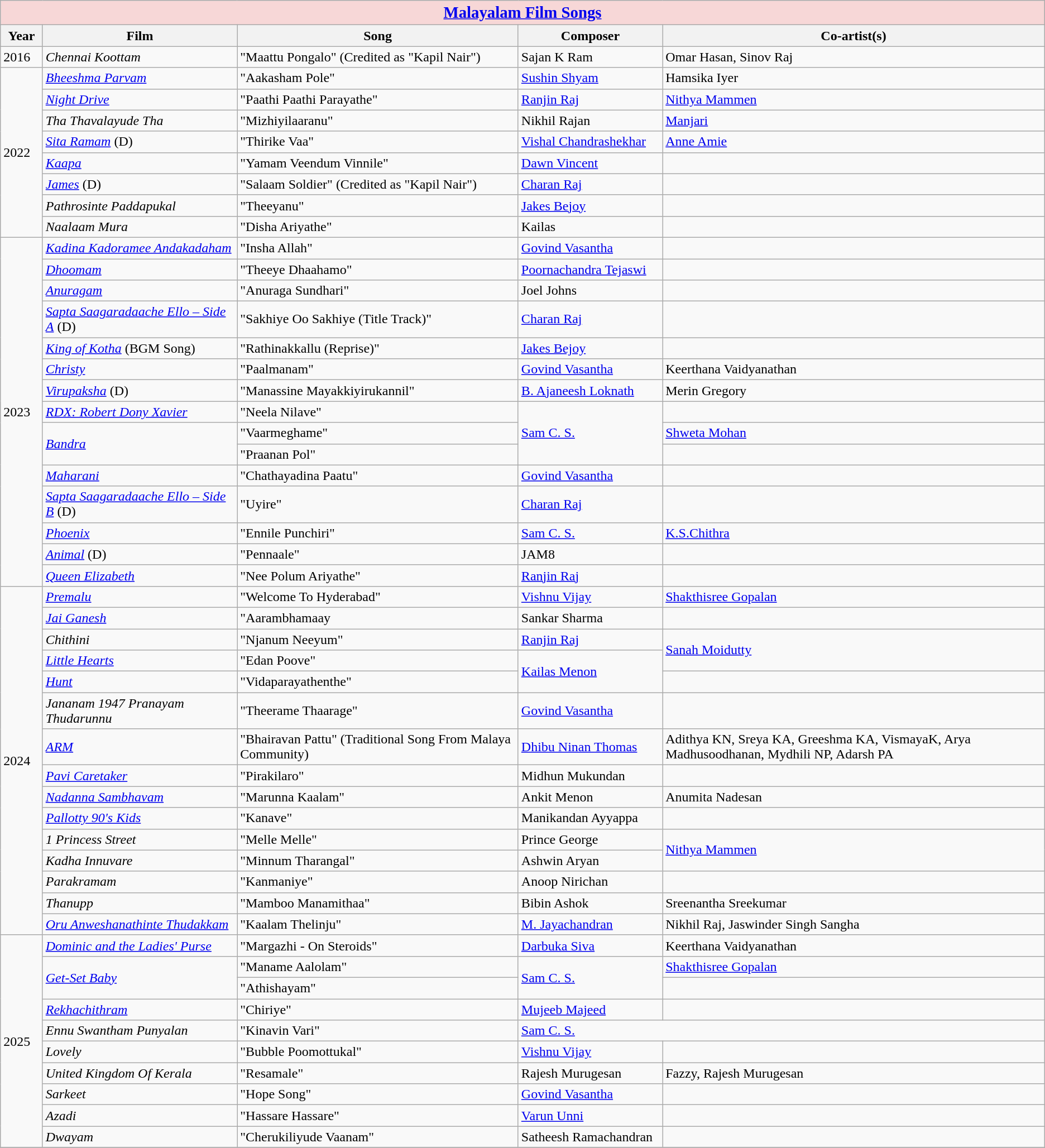<table class="wikitable">
<tr>
<th colspan="5" ! style="background:#f7d7d7; width:3000px; text-align:center;"><big><a href='#'>Malayalam Film Songs</a></big></th>
</tr>
<tr>
<th>Year</th>
<th>Film</th>
<th>Song</th>
<th>Composer</th>
<th>Co-artist(s)</th>
</tr>
<tr>
<td>2016</td>
<td><em>Chennai Koottam</em></td>
<td>"Maattu Pongalo" (Credited as "Kapil Nair")</td>
<td>Sajan K Ram</td>
<td>Omar Hasan, Sinov Raj</td>
</tr>
<tr>
<td rowspan="8">2022</td>
<td><em><a href='#'>Bheeshma Parvam</a></em></td>
<td>"Aakasham Pole"</td>
<td><a href='#'>Sushin Shyam</a></td>
<td>Hamsika Iyer</td>
</tr>
<tr>
<td><em><a href='#'>Night Drive</a></em></td>
<td>"Paathi Paathi Parayathe"</td>
<td><a href='#'>Ranjin Raj</a></td>
<td><a href='#'>Nithya Mammen</a></td>
</tr>
<tr>
<td><em>Tha Thavalayude Tha</em></td>
<td>"Mizhiyilaaranu"</td>
<td>Nikhil Rajan</td>
<td><a href='#'>Manjari</a></td>
</tr>
<tr>
<td><em><a href='#'>Sita Ramam</a></em> (D)</td>
<td>"Thirike Vaa"</td>
<td><a href='#'>Vishal Chandrashekhar</a></td>
<td><a href='#'>Anne Amie</a></td>
</tr>
<tr>
<td><em><a href='#'>Kaapa</a></em></td>
<td>"Yamam Veendum Vinnile"</td>
<td><a href='#'>Dawn Vincent</a></td>
<td></td>
</tr>
<tr>
<td><em><a href='#'>James</a></em> (D)</td>
<td>"Salaam Soldier" (Credited as "Kapil Nair")</td>
<td><a href='#'>Charan Raj</a></td>
<td></td>
</tr>
<tr>
<td><em>Pathrosinte Paddapukal</em></td>
<td>"Theeyanu"</td>
<td><a href='#'>Jakes Bejoy</a></td>
<td></td>
</tr>
<tr>
<td><em>Naalaam Mura</em></td>
<td>"Disha Ariyathe"</td>
<td>Kailas</td>
<td></td>
</tr>
<tr>
<td rowspan="15">2023</td>
<td><em><a href='#'>Kadina Kadoramee Andakadaham</a></em></td>
<td>"Insha Allah"</td>
<td><a href='#'>Govind Vasantha</a></td>
<td></td>
</tr>
<tr>
<td><em><a href='#'>Dhoomam</a></em></td>
<td>"Theeye Dhaahamo"</td>
<td><a href='#'>Poornachandra Tejaswi</a></td>
<td></td>
</tr>
<tr>
<td><em><a href='#'>Anuragam</a></em></td>
<td>"Anuraga Sundhari"</td>
<td>Joel Johns</td>
<td></td>
</tr>
<tr>
<td><em><a href='#'>Sapta Saagaradaache Ello – Side A</a></em> (D)</td>
<td>"Sakhiye Oo Sakhiye (Title Track)"</td>
<td><a href='#'>Charan Raj</a></td>
<td></td>
</tr>
<tr>
<td><em><a href='#'>King of Kotha</a></em> (BGM Song)</td>
<td>"Rathinakkallu (Reprise)"</td>
<td><a href='#'>Jakes Bejoy</a></td>
<td></td>
</tr>
<tr>
<td><em><a href='#'>Christy</a></em></td>
<td>"Paalmanam"</td>
<td><a href='#'>Govind Vasantha</a></td>
<td>Keerthana Vaidyanathan</td>
</tr>
<tr>
<td><em><a href='#'>Virupaksha</a></em> (D)</td>
<td>"Manassine Mayakkiyirukannil"</td>
<td><a href='#'>B. Ajaneesh Loknath</a></td>
<td>Merin Gregory</td>
</tr>
<tr>
<td><em><a href='#'>RDX: Robert Dony Xavier</a></em></td>
<td>"Neela Nilave"</td>
<td rowspan="3"><a href='#'>Sam C. S.</a></td>
<td></td>
</tr>
<tr>
<td rowspan="2"><em><a href='#'>Bandra</a></em></td>
<td>"Vaarmeghame"</td>
<td><a href='#'>Shweta Mohan</a></td>
</tr>
<tr>
<td>"Praanan Pol"</td>
<td></td>
</tr>
<tr>
<td><em><a href='#'>Maharani</a></em></td>
<td>"Chathayadina Paatu"</td>
<td><a href='#'>Govind Vasantha</a></td>
<td></td>
</tr>
<tr>
<td><em><a href='#'>Sapta Saagaradaache Ello – Side B</a></em> (D)</td>
<td>"Uyire"</td>
<td><a href='#'>Charan Raj</a></td>
<td></td>
</tr>
<tr>
<td><em><a href='#'>Phoenix</a></em></td>
<td>"Ennile Punchiri"</td>
<td><a href='#'>Sam C. S.</a></td>
<td><a href='#'>K.S.Chithra</a></td>
</tr>
<tr>
<td><em><a href='#'>Animal</a></em> (D)</td>
<td>"Pennaale"</td>
<td>JAM8</td>
<td></td>
</tr>
<tr>
<td><em><a href='#'>Queen Elizabeth</a></em></td>
<td>"Nee Polum Ariyathe"</td>
<td><a href='#'>Ranjin Raj</a></td>
<td></td>
</tr>
<tr>
<td rowspan="15">2024</td>
<td><em><a href='#'>Premalu</a></em></td>
<td>"Welcome To Hyderabad"</td>
<td><a href='#'>Vishnu Vijay</a></td>
<td><a href='#'>Shakthisree Gopalan</a></td>
</tr>
<tr>
<td><em><a href='#'>Jai Ganesh</a></em></td>
<td>"Aarambhamaay</td>
<td>Sankar Sharma</td>
<td></td>
</tr>
<tr>
<td><em>Chithini</em></td>
<td>"Njanum Neeyum"</td>
<td><a href='#'>Ranjin Raj</a></td>
<td rowspan="2"><a href='#'>Sanah Moidutty</a></td>
</tr>
<tr>
<td><em><a href='#'>Little Hearts</a></em></td>
<td>"Edan Poove"</td>
<td rowspan="2"><a href='#'>Kailas Menon</a></td>
</tr>
<tr>
<td><em><a href='#'>Hunt</a></em></td>
<td>"Vidaparayathenthe"</td>
<td></td>
</tr>
<tr>
<td><em>Jananam 1947 Pranayam Thudarunnu</em></td>
<td>"Theerame Thaarage"</td>
<td><a href='#'>Govind Vasantha</a></td>
<td></td>
</tr>
<tr>
<td><em><a href='#'>ARM</a></em></td>
<td>"Bhairavan Pattu" (Traditional Song From Malaya Community)</td>
<td><a href='#'>Dhibu Ninan Thomas</a></td>
<td>Adithya KN, Sreya KA, Greeshma KA, VismayaK, Arya Madhusoodhanan, Mydhili NP, Adarsh PA</td>
</tr>
<tr>
<td><em><a href='#'>Pavi Caretaker</a></em></td>
<td>"Pirakilaro"</td>
<td>Midhun Mukundan</td>
<td></td>
</tr>
<tr>
<td><em><a href='#'>Nadanna Sambhavam</a></em></td>
<td>"Marunna Kaalam"</td>
<td>Ankit Menon</td>
<td>Anumita Nadesan</td>
</tr>
<tr>
<td><em><a href='#'>Pallotty 90's Kids</a></em></td>
<td>"Kanave"</td>
<td>Manikandan Ayyappa</td>
<td></td>
</tr>
<tr>
<td><em>1 Princess Street</em></td>
<td>"Melle Melle"</td>
<td>Prince George</td>
<td rowspan="2"><a href='#'>Nithya Mammen</a></td>
</tr>
<tr>
<td><em>Kadha Innuvare</em></td>
<td>"Minnum Tharangal"</td>
<td>Ashwin Aryan</td>
</tr>
<tr>
<td><em>Parakramam</em></td>
<td>"Kanmaniye"</td>
<td>Anoop Nirichan</td>
<td></td>
</tr>
<tr>
<td><em>Thanupp</em></td>
<td>"Mamboo Manamithaa"</td>
<td>Bibin Ashok</td>
<td>Sreenantha Sreekumar</td>
</tr>
<tr>
<td><em><a href='#'>Oru Anweshanathinte Thudakkam</a></em></td>
<td>"Kaalam Thelinju"</td>
<td><a href='#'>M. Jayachandran</a></td>
<td>Nikhil Raj, Jaswinder Singh Sangha</td>
</tr>
<tr>
<td rowspan="10">2025</td>
<td><em><a href='#'>Dominic and the Ladies' Purse</a></em></td>
<td>"Margazhi - On Steroids"</td>
<td><a href='#'>Darbuka Siva</a></td>
<td>Keerthana Vaidyanathan</td>
</tr>
<tr>
<td rowspan="2"><em><a href='#'>Get-Set Baby</a></em></td>
<td>"Maname Aalolam"</td>
<td rowspan="2"><a href='#'>Sam C. S.</a></td>
<td><a href='#'>Shakthisree Gopalan</a></td>
</tr>
<tr>
<td>"Athishayam"</td>
<td></td>
</tr>
<tr>
<td><em><a href='#'>Rekhachithram</a></em></td>
<td>"Chiriye"</td>
<td><a href='#'>Mujeeb Majeed</a></td>
<td></td>
</tr>
<tr>
<td><em>Ennu Swantham Punyalan</em></td>
<td>"Kinavin Vari"</td>
<td colspan="2"><a href='#'>Sam C. S.</a></td>
</tr>
<tr>
<td><em>Lovely</em></td>
<td>"Bubble Poomottukal"</td>
<td><a href='#'>Vishnu Vijay</a></td>
<td></td>
</tr>
<tr>
<td><em>United Kingdom Of Kerala</em></td>
<td>"Resamale"</td>
<td>Rajesh Murugesan</td>
<td>Fazzy, Rajesh Murugesan</td>
</tr>
<tr>
<td><em>Sarkeet</em></td>
<td>"Hope Song"</td>
<td><a href='#'>Govind Vasantha</a></td>
<td></td>
</tr>
<tr>
<td><em>Azadi</em></td>
<td>"Hassare Hassare"</td>
<td><a href='#'>Varun Unni</a></td>
<td></td>
</tr>
<tr>
<td><em>Dwayam</em></td>
<td>"Cherukiliyude Vaanam"</td>
<td>Satheesh Ramachandran</td>
<td></td>
</tr>
<tr>
</tr>
</table>
